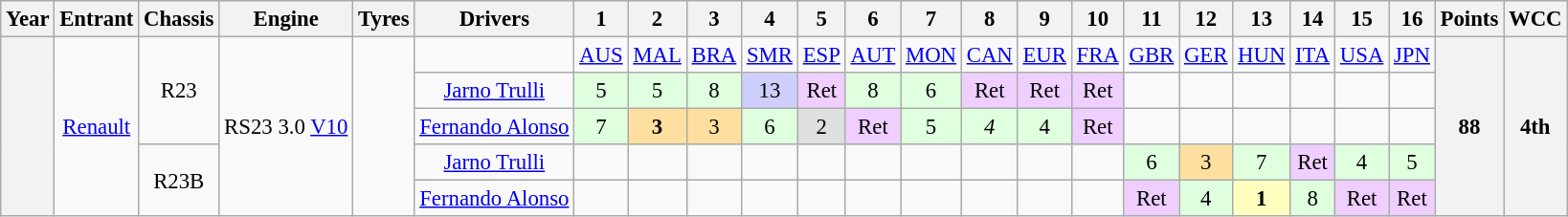<table class="wikitable" style="text-align:center; font-size:95%">
<tr>
<th>Year</th>
<th>Entrant</th>
<th>Chassis</th>
<th>Engine</th>
<th>Tyres</th>
<th>Drivers</th>
<th>1</th>
<th>2</th>
<th>3</th>
<th>4</th>
<th>5</th>
<th>6</th>
<th>7</th>
<th>8</th>
<th>9</th>
<th>10</th>
<th>11</th>
<th>12</th>
<th>13</th>
<th>14</th>
<th>15</th>
<th>16</th>
<th>Points</th>
<th>WCC</th>
</tr>
<tr>
<th rowspan="5"></th>
<td rowspan="5"><a href='#'>Renault</a></td>
<td rowspan="3">R23</td>
<td rowspan="5">RS23 3.0 <a href='#'>V10</a></td>
<td rowspan="5"></td>
<td></td>
<td><a href='#'>AUS</a></td>
<td><a href='#'>MAL</a></td>
<td><a href='#'>BRA</a></td>
<td><a href='#'>SMR</a></td>
<td><a href='#'>ESP</a></td>
<td><a href='#'>AUT</a></td>
<td><a href='#'>MON</a></td>
<td><a href='#'>CAN</a></td>
<td><a href='#'>EUR</a></td>
<td><a href='#'>FRA</a></td>
<td><a href='#'>GBR</a></td>
<td><a href='#'>GER</a></td>
<td><a href='#'>HUN</a></td>
<td><a href='#'>ITA</a></td>
<td><a href='#'>USA</a></td>
<td><a href='#'>JPN</a></td>
<th rowspan="5">88</th>
<th rowspan="5">4th</th>
</tr>
<tr>
<td> <a href='#'>Jarno Trulli</a></td>
<td style="background:#DFFFDF;">5</td>
<td style="background:#DFFFDF;">5</td>
<td style="background:#DFFFDF;">8</td>
<td style="background:#CFCFFF;">13</td>
<td style="background:#EFCFFF;">Ret</td>
<td style="background:#DFFFDF;">8</td>
<td style="background:#DFFFDF;">6</td>
<td style="background:#EFCFFF;">Ret</td>
<td style="background:#EFCFFF;">Ret</td>
<td style="background:#EFCFFF;">Ret</td>
<td></td>
<td></td>
<td></td>
<td></td>
<td></td>
<td></td>
</tr>
<tr>
<td> <a href='#'>Fernando Alonso</a></td>
<td style="background:#DFFFDF;">7</td>
<td style="background:#FFDF9F;"><strong>3</strong></td>
<td style="background:#FFDF9F;">3</td>
<td style="background:#DFFFDF;">6</td>
<td style="background:#DFDFDF;">2</td>
<td style="background:#EFCFFF;">Ret</td>
<td style="background:#DFFFDF;">5</td>
<td style="background:#DFFFDF;"><em>4</em></td>
<td style="background:#DFFFDF;">4</td>
<td style="background:#EFCFFF;">Ret</td>
<td></td>
<td></td>
<td></td>
<td></td>
<td></td>
<td></td>
</tr>
<tr>
<td rowspan="2">R23B</td>
<td> <a href='#'>Jarno Trulli</a></td>
<td></td>
<td></td>
<td></td>
<td></td>
<td></td>
<td></td>
<td></td>
<td></td>
<td></td>
<td></td>
<td style="background:#DFFFDF;">6</td>
<td style="background:#FFDF9F;">3</td>
<td style="background:#DFFFDF;">7</td>
<td style="background:#EFCFFF;">Ret</td>
<td style="background:#DFFFDF;">4</td>
<td style="background:#DFFFDF;">5</td>
</tr>
<tr>
<td> <a href='#'>Fernando Alonso</a></td>
<td></td>
<td></td>
<td></td>
<td></td>
<td></td>
<td></td>
<td></td>
<td></td>
<td></td>
<td></td>
<td style="background:#EFCFFF;">Ret</td>
<td style="background:#DFFFDF;">4</td>
<td style="background:#FFFFBF;"><strong>1</strong></td>
<td style="background:#DFFFDF;">8</td>
<td style="background:#EFCFFF;">Ret</td>
<td style="background:#EFCFFF;">Ret</td>
</tr>
</table>
